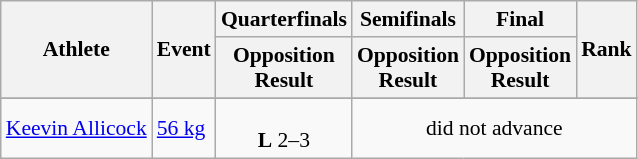<table class="wikitable" border="1" style="font-size:90%">
<tr>
<th rowspan=2>Athlete</th>
<th rowspan=2>Event</th>
<th>Quarterfinals</th>
<th>Semifinals</th>
<th>Final</th>
<th rowspan="2">Rank</th>
</tr>
<tr>
<th>Opposition<br>Result</th>
<th>Opposition<br>Result</th>
<th>Opposition<br>Result</th>
</tr>
<tr>
</tr>
<tr align=center>
<td align=left><a href='#'>Keevin Allicock</a></td>
<td align=left><a href='#'>56 kg</a></td>
<td><br><strong>L</strong> 2–3</td>
<td colspan=3>did not advance</td>
</tr>
</table>
